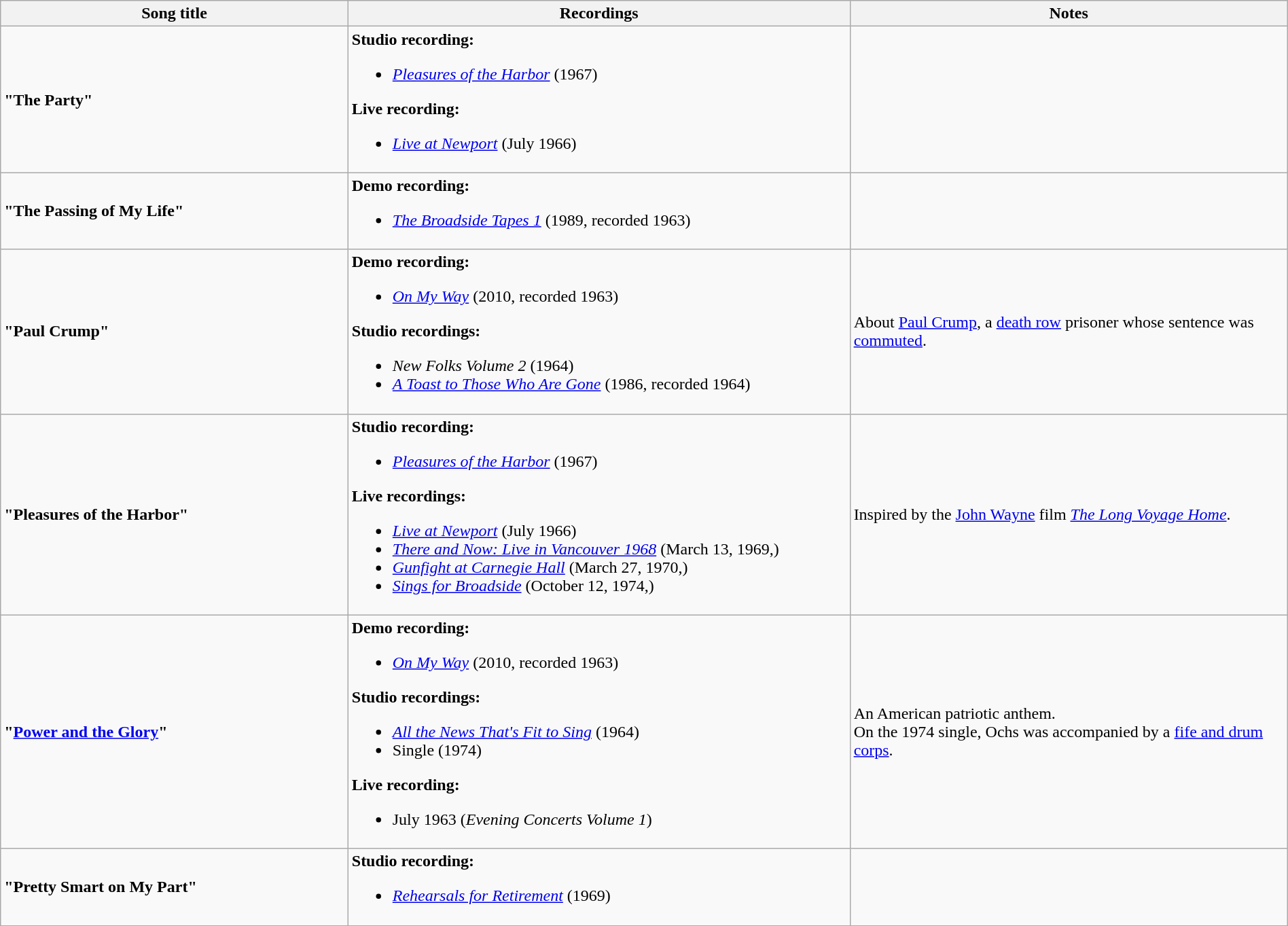<table class="wikitable" width="100%">
<tr>
<th width="27%">Song title</th>
<th width="39%">Recordings</th>
<th width="34%">Notes</th>
</tr>
<tr>
<td><strong>"The Party"</strong></td>
<td><strong>Studio recording:</strong><br><ul><li><em><a href='#'>Pleasures of the Harbor</a></em> (1967)</li></ul><strong>Live recording:</strong><ul><li><em><a href='#'>Live at Newport</a></em> (July 1966)</li></ul></td>
<td></td>
</tr>
<tr>
<td><strong>"The Passing of My Life"</strong></td>
<td><strong>Demo recording:</strong><br><ul><li><em><a href='#'>The Broadside Tapes 1</a></em> (1989, recorded 1963)</li></ul></td>
<td></td>
</tr>
<tr>
<td><strong>"Paul Crump"</strong></td>
<td><strong>Demo recording:</strong><br><ul><li><em><a href='#'>On My Way</a></em> (2010, recorded 1963)</li></ul><strong>Studio recordings:</strong><ul><li><em>New Folks Volume 2</em> (1964)</li><li><em><a href='#'>A Toast to Those Who Are Gone</a></em> (1986, recorded 1964)</li></ul></td>
<td>About <a href='#'>Paul Crump</a>, a <a href='#'>death row</a> prisoner whose sentence was <a href='#'>commuted</a>.</td>
</tr>
<tr>
<td><strong>"Pleasures of the Harbor"</strong></td>
<td><strong>Studio recording:</strong><br><ul><li><em><a href='#'>Pleasures of the Harbor</a></em> (1967)</li></ul><strong>Live recordings:</strong><ul><li><em><a href='#'>Live at Newport</a></em> (July 1966)</li><li><em><a href='#'>There and Now: Live in Vancouver 1968</a></em> (March 13, 1969,)</li><li><em><a href='#'>Gunfight at Carnegie Hall</a></em> (March 27, 1970,)</li><li><em><a href='#'>Sings for Broadside</a></em> (October 12, 1974,)</li></ul></td>
<td>Inspired by the <a href='#'>John Wayne</a> film <em><a href='#'>The Long Voyage Home</a></em>.</td>
</tr>
<tr>
<td><strong>"<a href='#'>Power and the Glory</a>"</strong></td>
<td><strong>Demo recording:</strong><br><ul><li><em><a href='#'>On My Way</a></em> (2010, recorded 1963)</li></ul><strong>Studio recordings:</strong><ul><li><em><a href='#'>All the News That's Fit to Sing</a></em> (1964)</li><li>Single (1974)</li></ul><strong>Live recording:</strong><ul><li>July 1963 (<em>Evening Concerts Volume 1</em>)</li></ul></td>
<td>An American patriotic anthem.<br>On the 1974 single, Ochs was accompanied by a <a href='#'>fife and drum corps</a>.</td>
</tr>
<tr>
<td><strong>"Pretty Smart on My Part"</strong></td>
<td><strong>Studio recording:</strong><br><ul><li><em><a href='#'>Rehearsals for Retirement</a></em> (1969)</li></ul></td>
<td></td>
</tr>
</table>
